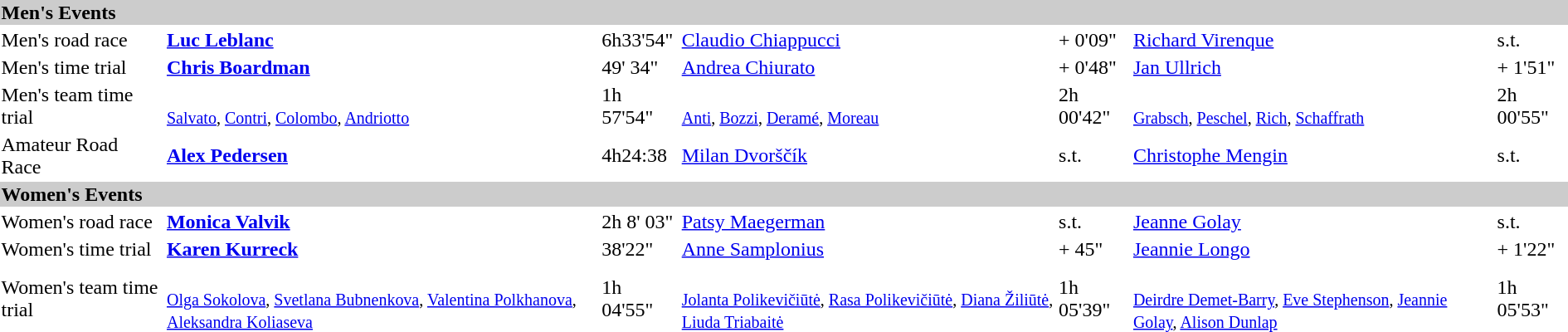<table>
<tr style="background:#ccc;">
<td colspan=7><strong>Men's Events</strong></td>
</tr>
<tr>
<td>Men's road race<br></td>
<td><strong><a href='#'>Luc Leblanc</a></strong><br><small></small></td>
<td>6h33'54"</td>
<td><a href='#'>Claudio Chiappucci</a><br><small></small></td>
<td>+ 0'09"</td>
<td><a href='#'>Richard Virenque</a><br><small></small></td>
<td>s.t.</td>
</tr>
<tr>
<td>Men's time trial<br></td>
<td><strong><a href='#'>Chris Boardman</a></strong><br><small></small></td>
<td>49' 34"</td>
<td><a href='#'>Andrea Chiurato</a><br><small></small></td>
<td>+ 0'48"</td>
<td><a href='#'>Jan Ullrich</a><br><small></small></td>
<td>+ 1'51"</td>
</tr>
<tr>
<td>Men's team time trial</td>
<td><strong></strong><br><small><a href='#'>Salvato</a>, <a href='#'>Contri</a>, <a href='#'>Colombo</a>, <a href='#'>Andriotto</a></small></td>
<td>1h 57'54"</td>
<td><br><small><a href='#'>Anti</a>, <a href='#'>Bozzi</a>, <a href='#'>Deramé</a>, <a href='#'>Moreau</a></small></td>
<td>2h 00'42"</td>
<td><br><small><a href='#'>Grabsch</a>, <a href='#'>Peschel</a>, <a href='#'>Rich</a>, <a href='#'>Schaffrath</a></small></td>
<td>2h 00'55"</td>
</tr>
<tr>
<td>Amateur Road Race</td>
<td><strong><a href='#'>Alex Pedersen</a></strong><br><small></small></td>
<td>4h24:38</td>
<td><a href='#'>Milan Dvorščík</a><br><small></small></td>
<td>s.t.</td>
<td><a href='#'>Christophe Mengin</a><br><small></small></td>
<td>s.t.</td>
</tr>
<tr style="background:#ccc;">
<td colspan=7><strong>Women's Events</strong></td>
</tr>
<tr>
<td>Women's road race</td>
<td><strong><a href='#'>Monica Valvik</a></strong><br><small></small></td>
<td>2h 8' 03"</td>
<td><a href='#'>Patsy Maegerman</a><br><small></small></td>
<td>s.t.</td>
<td><a href='#'>Jeanne Golay</a><br><small></small></td>
<td>s.t.</td>
</tr>
<tr>
<td>Women's time trial<br></td>
<td><strong><a href='#'>Karen Kurreck</a></strong><br><small></small></td>
<td>38'22"</td>
<td><a href='#'>Anne Samplonius</a><br><small></small></td>
<td>+ 45"</td>
<td><a href='#'>Jeannie Longo</a><br><small></small></td>
<td>+ 1'22"</td>
</tr>
<tr>
<td>Women's team time trial<br></td>
<td><strong></strong><br><small><a href='#'>Olga Sokolova</a>, <a href='#'>Svetlana Bubnenkova</a>, <a href='#'>Valentina Polkhanova</a>, <a href='#'>Aleksandra Koliaseva</a></small></td>
<td>1h 04'55"</td>
<td><br><small><a href='#'>Jolanta Polikevičiūtė</a>, <a href='#'>Rasa Polikevičiūtė</a>, <a href='#'>Diana Žiliūtė</a>, <a href='#'>Liuda Triabaitė</a></small></td>
<td>1h 05'39"</td>
<td><br><small><a href='#'>Deirdre Demet-Barry</a>, <a href='#'>Eve Stephenson</a>, <a href='#'>Jeannie Golay</a>, <a href='#'>Alison Dunlap</a></small></td>
<td>1h 05'53"</td>
</tr>
</table>
